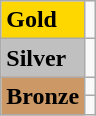<table class="wikitable">
<tr>
<td bgcolor="gold"><strong>Gold</strong></td>
<td></td>
</tr>
<tr>
<td bgcolor="silver"><strong>Silver</strong></td>
<td></td>
</tr>
<tr>
<td rowspan="2" bgcolor="#cc9966"><strong>Bronze</strong></td>
<td></td>
</tr>
<tr>
<td></td>
</tr>
</table>
